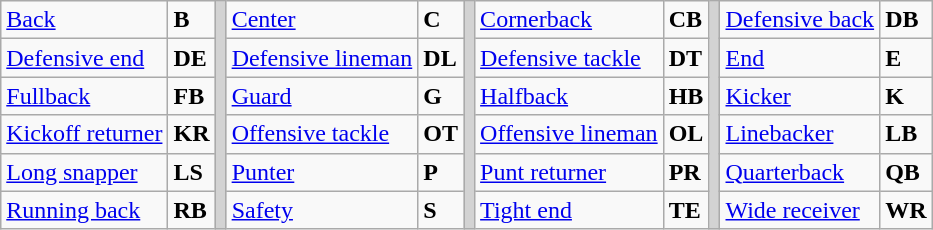<table class="wikitable">
<tr>
<td><a href='#'>Back</a></td>
<td><strong>B</strong></td>
<td rowSpan="6" style="background-color:lightgrey;"></td>
<td><a href='#'>Center</a></td>
<td><strong>C</strong></td>
<td rowSpan="6" style="background-color:lightgrey;"></td>
<td><a href='#'>Cornerback</a></td>
<td><strong>CB</strong></td>
<td rowSpan="6" style="background-color:lightgrey;"></td>
<td><a href='#'>Defensive back</a></td>
<td><strong>DB</strong></td>
</tr>
<tr>
<td><a href='#'>Defensive end</a></td>
<td><strong>DE</strong></td>
<td><a href='#'>Defensive lineman</a></td>
<td><strong>DL</strong></td>
<td><a href='#'>Defensive tackle</a></td>
<td><strong>DT</strong></td>
<td><a href='#'>End</a></td>
<td><strong>E</strong></td>
</tr>
<tr>
<td><a href='#'>Fullback</a></td>
<td><strong>FB</strong></td>
<td><a href='#'>Guard</a></td>
<td><strong>G</strong></td>
<td><a href='#'>Halfback</a></td>
<td><strong>HB</strong></td>
<td><a href='#'>Kicker</a></td>
<td><strong>K</strong></td>
</tr>
<tr>
<td><a href='#'>Kickoff returner</a></td>
<td><strong>KR</strong></td>
<td><a href='#'>Offensive tackle</a></td>
<td><strong>OT</strong></td>
<td><a href='#'>Offensive lineman</a></td>
<td><strong>OL</strong></td>
<td><a href='#'>Linebacker</a></td>
<td><strong>LB</strong></td>
</tr>
<tr>
<td><a href='#'>Long snapper</a></td>
<td><strong>LS</strong></td>
<td><a href='#'>Punter</a></td>
<td><strong>P</strong></td>
<td><a href='#'>Punt returner</a></td>
<td><strong>PR</strong></td>
<td><a href='#'>Quarterback</a></td>
<td><strong>QB</strong></td>
</tr>
<tr>
<td><a href='#'>Running back</a></td>
<td><strong>RB</strong></td>
<td><a href='#'>Safety</a></td>
<td><strong>S</strong></td>
<td><a href='#'>Tight end</a></td>
<td><strong>TE</strong></td>
<td><a href='#'>Wide receiver</a></td>
<td><strong>WR</strong></td>
</tr>
</table>
